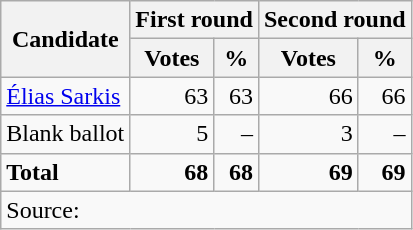<table class=wikitable style=text-align:right>
<tr>
<th rowspan=2>Candidate</th>
<th colspan=2>First round</th>
<th colspan=2>Second round</th>
</tr>
<tr>
<th>Votes</th>
<th>%</th>
<th>Votes</th>
<th>%</th>
</tr>
<tr>
<td align=left><a href='#'>Élias Sarkis</a></td>
<td>63</td>
<td>63</td>
<td>66</td>
<td>66</td>
</tr>
<tr>
<td align=left>Blank ballot</td>
<td>5</td>
<td>–</td>
<td>3</td>
<td>–</td>
</tr>
<tr>
<td align=left><strong>Total</strong></td>
<td><strong>68</strong></td>
<td><strong>68</strong></td>
<td><strong>69</strong></td>
<td><strong>69</strong></td>
</tr>
<tr>
<td align=left colspan=7>Source: </td>
</tr>
</table>
